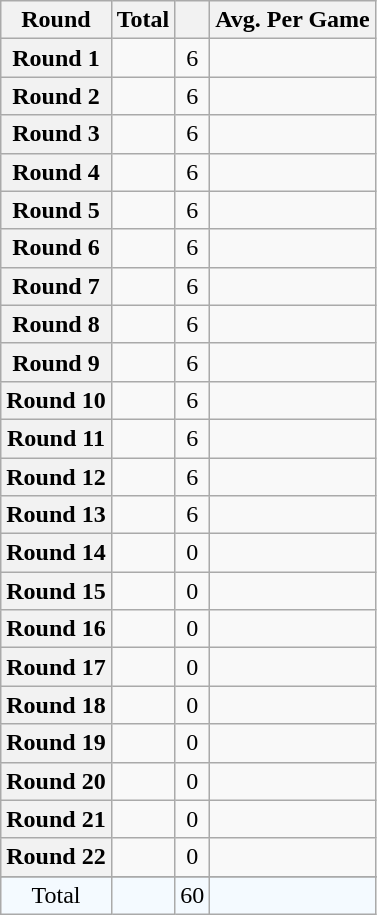<table class="wikitable plainrowheaders sortable" style="text-align:center;">
<tr>
<th>Round</th>
<th>Total</th>
<th></th>
<th>Avg. Per Game</th>
</tr>
<tr>
<th scope='row'>Round 1</th>
<td></td>
<td>6</td>
<td></td>
</tr>
<tr>
<th scope='row'>Round 2</th>
<td></td>
<td>6</td>
<td></td>
</tr>
<tr>
<th scope='row'>Round 3</th>
<td></td>
<td>6</td>
<td></td>
</tr>
<tr>
<th scope='row'>Round 4</th>
<td></td>
<td>6</td>
<td></td>
</tr>
<tr>
<th scope='row'>Round 5</th>
<td></td>
<td>6</td>
<td></td>
</tr>
<tr>
<th scope='row'>Round 6</th>
<td></td>
<td>6</td>
<td></td>
</tr>
<tr>
<th scope='row'>Round 7</th>
<td></td>
<td>6</td>
<td></td>
</tr>
<tr>
<th scope='row'>Round 8</th>
<td></td>
<td>6</td>
<td></td>
</tr>
<tr>
<th scope='row'>Round 9</th>
<td></td>
<td>6</td>
<td></td>
</tr>
<tr>
<th scope='row'>Round 10</th>
<td></td>
<td>6</td>
<td></td>
</tr>
<tr>
<th scope='row'>Round 11</th>
<td></td>
<td>6</td>
<td></td>
</tr>
<tr>
<th scope='row'>Round 12</th>
<td></td>
<td>6</td>
<td></td>
</tr>
<tr>
<th scope='row'>Round 13</th>
<td></td>
<td>6</td>
<td></td>
</tr>
<tr>
<th scope='row'>Round 14</th>
<td></td>
<td>0</td>
<td></td>
</tr>
<tr>
<th scope='row'>Round 15</th>
<td></td>
<td>0</td>
<td></td>
</tr>
<tr>
<th scope='row'>Round 16</th>
<td></td>
<td>0</td>
<td></td>
</tr>
<tr>
<th scope='row'>Round 17</th>
<td></td>
<td>0</td>
<td></td>
</tr>
<tr>
<th scope='row'>Round 18</th>
<td></td>
<td>0</td>
<td></td>
</tr>
<tr>
<th scope='row'>Round 19</th>
<td></td>
<td>0</td>
<td></td>
</tr>
<tr>
<th scope='row'>Round 20</th>
<td></td>
<td>0</td>
<td></td>
</tr>
<tr>
<th scope='row'>Round 21</th>
<td></td>
<td>0</td>
<td></td>
</tr>
<tr>
<th scope='row'>Round 22</th>
<td></td>
<td>0</td>
<td></td>
</tr>
<tr>
</tr>
<tr style="background:#f4faff;">
<td>Total</td>
<td></td>
<td>60</td>
<td></td>
</tr>
</table>
